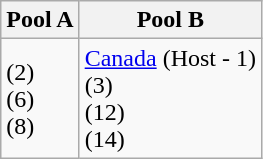<table class="wikitable">
<tr>
<th>Pool A</th>
<th>Pool B</th>
</tr>
<tr>
<td> (2)<br> (6)<br> (8)</td>
<td> <a href='#'>Canada</a> (Host - 1)<br> (3)<br> (12)<br> (14)</td>
</tr>
</table>
